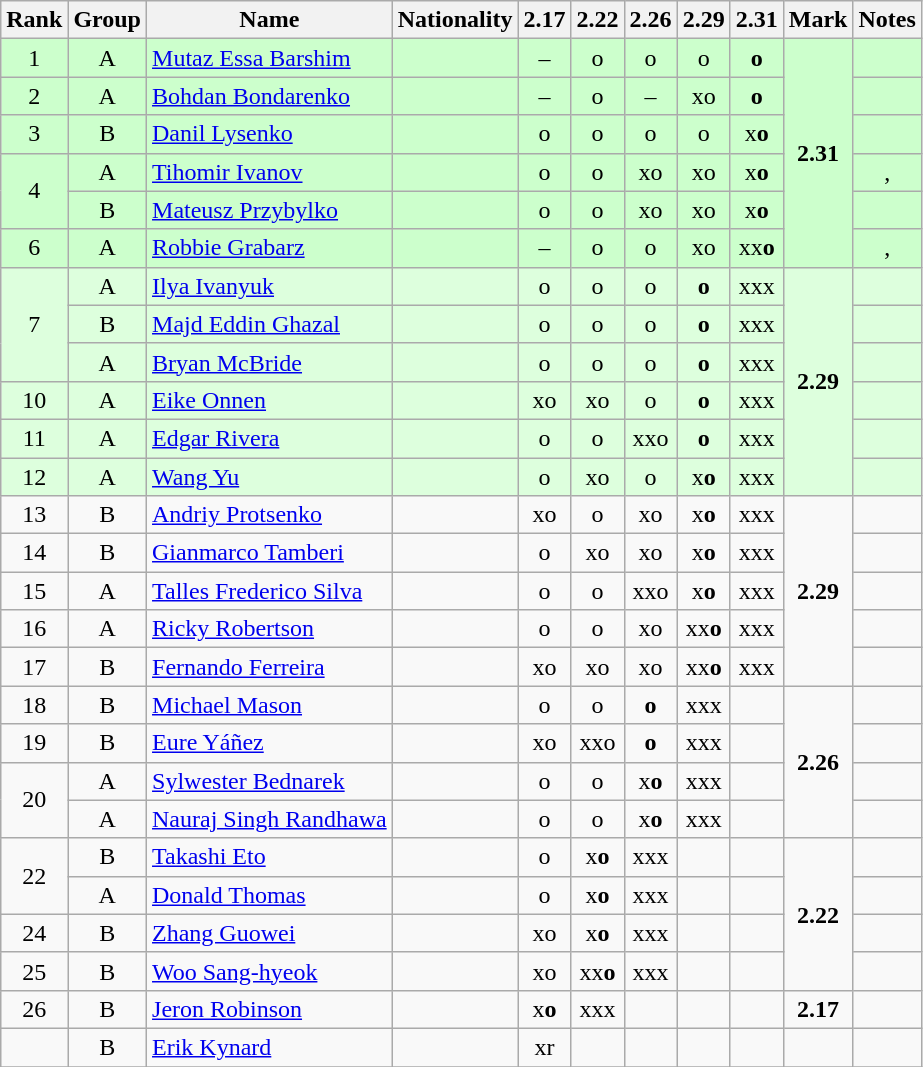<table class="wikitable sortable" style="text-align:center">
<tr>
<th>Rank</th>
<th>Group</th>
<th>Name</th>
<th>Nationality</th>
<th>2.17</th>
<th>2.22</th>
<th>2.26</th>
<th>2.29</th>
<th>2.31</th>
<th>Mark</th>
<th>Notes</th>
</tr>
<tr bgcolor=ccffcc>
<td>1</td>
<td>A</td>
<td align=left><a href='#'>Mutaz Essa Barshim</a></td>
<td align=left></td>
<td>–</td>
<td>o</td>
<td>o</td>
<td>o</td>
<td><strong>o</strong></td>
<td rowspan=6><strong>2.31</strong></td>
<td></td>
</tr>
<tr bgcolor=ccffcc>
<td>2</td>
<td>A</td>
<td align=left><a href='#'>Bohdan Bondarenko</a></td>
<td align=left></td>
<td>–</td>
<td>o</td>
<td>–</td>
<td>xo</td>
<td><strong>o</strong></td>
<td></td>
</tr>
<tr bgcolor=ccffcc>
<td>3</td>
<td>B</td>
<td align=left><a href='#'>Danil Lysenko</a></td>
<td align=left></td>
<td>o</td>
<td>o</td>
<td>o</td>
<td>o</td>
<td>x<strong>o</strong></td>
<td></td>
</tr>
<tr bgcolor=ccffcc>
<td rowspan=2>4</td>
<td>A</td>
<td align=left><a href='#'>Tihomir Ivanov</a></td>
<td align=left></td>
<td>o</td>
<td>o</td>
<td>xo</td>
<td>xo</td>
<td>x<strong>o</strong></td>
<td>, </td>
</tr>
<tr bgcolor=ccffcc>
<td>B</td>
<td align=left><a href='#'>Mateusz Przybylko</a></td>
<td align=left></td>
<td>o</td>
<td>o</td>
<td>xo</td>
<td>xo</td>
<td>x<strong>o</strong></td>
<td></td>
</tr>
<tr bgcolor=ccffcc>
<td>6</td>
<td>A</td>
<td align=left><a href='#'>Robbie Grabarz</a></td>
<td align=left></td>
<td>–</td>
<td>o</td>
<td>o</td>
<td>xo</td>
<td>xx<strong>o</strong></td>
<td>, </td>
</tr>
<tr bgcolor=ddffdd>
<td rowspan=3>7</td>
<td>A</td>
<td align=left><a href='#'>Ilya Ivanyuk</a></td>
<td align=left></td>
<td>o</td>
<td>o</td>
<td>o</td>
<td><strong>o</strong></td>
<td>xxx</td>
<td rowspan=6><strong>2.29</strong></td>
<td></td>
</tr>
<tr bgcolor=ddffdd>
<td>B</td>
<td align=left><a href='#'>Majd Eddin Ghazal</a></td>
<td align=left></td>
<td>o</td>
<td>o</td>
<td>o</td>
<td><strong>o</strong></td>
<td>xxx</td>
<td></td>
</tr>
<tr bgcolor=ddffdd>
<td>A</td>
<td align=left><a href='#'>Bryan McBride</a></td>
<td align=left></td>
<td>o</td>
<td>o</td>
<td>o</td>
<td><strong>o</strong></td>
<td>xxx</td>
<td></td>
</tr>
<tr bgcolor=ddffdd>
<td>10</td>
<td>A</td>
<td align=left><a href='#'>Eike Onnen</a></td>
<td align=left></td>
<td>xo</td>
<td>xo</td>
<td>o</td>
<td><strong>o</strong></td>
<td>xxx</td>
<td></td>
</tr>
<tr bgcolor=ddffdd>
<td>11</td>
<td>A</td>
<td align=left><a href='#'>Edgar Rivera</a></td>
<td align=left></td>
<td>o</td>
<td>o</td>
<td>xxo</td>
<td><strong>o</strong></td>
<td>xxx</td>
<td></td>
</tr>
<tr bgcolor=ddffdd>
<td>12</td>
<td>A</td>
<td align=left><a href='#'>Wang Yu</a></td>
<td align=left></td>
<td>o</td>
<td>xo</td>
<td>o</td>
<td>x<strong>o</strong></td>
<td>xxx</td>
<td></td>
</tr>
<tr>
<td>13</td>
<td>B</td>
<td align=left><a href='#'>Andriy Protsenko</a></td>
<td align=left></td>
<td>xo</td>
<td>o</td>
<td>xo</td>
<td>x<strong>o</strong></td>
<td>xxx</td>
<td rowspan=5><strong>2.29</strong></td>
<td></td>
</tr>
<tr>
<td>14</td>
<td>B</td>
<td align=left><a href='#'>Gianmarco Tamberi</a></td>
<td align=left></td>
<td>o</td>
<td>xo</td>
<td>xo</td>
<td>x<strong>o</strong></td>
<td>xxx</td>
<td></td>
</tr>
<tr>
<td>15</td>
<td>A</td>
<td align=left><a href='#'>Talles Frederico Silva</a></td>
<td align=left></td>
<td>o</td>
<td>o</td>
<td>xxo</td>
<td>x<strong>o</strong></td>
<td>xxx</td>
<td></td>
</tr>
<tr>
<td>16</td>
<td>A</td>
<td align=left><a href='#'>Ricky Robertson</a></td>
<td align=left></td>
<td>o</td>
<td>o</td>
<td>xo</td>
<td>xx<strong>o</strong></td>
<td>xxx</td>
<td></td>
</tr>
<tr>
<td>17</td>
<td>B</td>
<td align=left><a href='#'>Fernando Ferreira</a></td>
<td align=left></td>
<td>xo</td>
<td>xo</td>
<td>xo</td>
<td>xx<strong>o</strong></td>
<td>xxx</td>
<td></td>
</tr>
<tr>
<td>18</td>
<td>B</td>
<td align=left><a href='#'>Michael Mason</a></td>
<td align=left></td>
<td>o</td>
<td>o</td>
<td><strong>o</strong></td>
<td>xxx</td>
<td></td>
<td rowspan=4><strong>2.26</strong></td>
<td></td>
</tr>
<tr>
<td>19</td>
<td>B</td>
<td align=left><a href='#'>Eure Yáñez</a></td>
<td align=left></td>
<td>xo</td>
<td>xxo</td>
<td><strong>o</strong></td>
<td>xxx</td>
<td></td>
<td></td>
</tr>
<tr>
<td rowspan=2>20</td>
<td>A</td>
<td align=left><a href='#'>Sylwester Bednarek</a></td>
<td align=left></td>
<td>o</td>
<td>o</td>
<td>x<strong>o</strong></td>
<td>xxx</td>
<td></td>
<td></td>
</tr>
<tr>
<td>A</td>
<td align=left><a href='#'>Nauraj Singh Randhawa</a></td>
<td align=left></td>
<td>o</td>
<td>o</td>
<td>x<strong>o</strong></td>
<td>xxx</td>
<td></td>
<td></td>
</tr>
<tr>
<td rowspan=2>22</td>
<td>B</td>
<td align=left><a href='#'>Takashi Eto</a></td>
<td align=left></td>
<td>o</td>
<td>x<strong>o</strong></td>
<td>xxx</td>
<td></td>
<td></td>
<td rowspan=4><strong>2.22</strong></td>
<td></td>
</tr>
<tr>
<td>A</td>
<td align=left><a href='#'>Donald Thomas</a></td>
<td align=left></td>
<td>o</td>
<td>x<strong>o</strong></td>
<td>xxx</td>
<td></td>
<td></td>
<td></td>
</tr>
<tr>
<td>24</td>
<td>B</td>
<td align=left><a href='#'>Zhang Guowei</a></td>
<td align=left></td>
<td>xo</td>
<td>x<strong>o</strong></td>
<td>xxx</td>
<td></td>
<td></td>
<td></td>
</tr>
<tr>
<td>25</td>
<td>B</td>
<td align=left><a href='#'>Woo Sang-hyeok</a></td>
<td align=left></td>
<td>xo</td>
<td>xx<strong>o</strong></td>
<td>xxx</td>
<td></td>
<td></td>
<td></td>
</tr>
<tr>
<td>26</td>
<td>B</td>
<td align=left><a href='#'>Jeron Robinson</a></td>
<td align=left></td>
<td>x<strong>o</strong></td>
<td>xxx</td>
<td></td>
<td></td>
<td></td>
<td><strong>2.17</strong></td>
<td></td>
</tr>
<tr>
<td></td>
<td>B</td>
<td align=left><a href='#'>Erik Kynard</a></td>
<td align=left></td>
<td>xr</td>
<td></td>
<td></td>
<td></td>
<td></td>
<td><strong></strong></td>
<td></td>
</tr>
<tr>
</tr>
</table>
